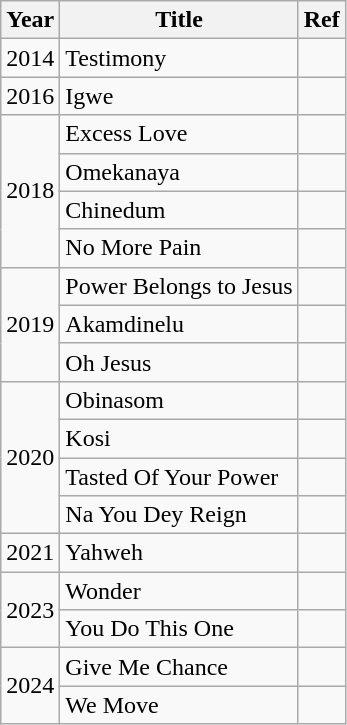<table class="wikitable">
<tr>
<th>Year</th>
<th>Title</th>
<th>Ref</th>
</tr>
<tr>
<td>2014</td>
<td>Testimony</td>
<td></td>
</tr>
<tr>
<td>2016</td>
<td>Igwe</td>
<td></td>
</tr>
<tr>
<td rowspan="4">2018</td>
<td>Excess Love</td>
<td></td>
</tr>
<tr>
<td>Omekanaya</td>
<td></td>
</tr>
<tr>
<td>Chinedum</td>
<td></td>
</tr>
<tr>
<td>No More Pain</td>
<td></td>
</tr>
<tr>
<td rowspan="3">2019</td>
<td>Power Belongs to Jesus</td>
<td></td>
</tr>
<tr>
<td>Akamdinelu</td>
<td></td>
</tr>
<tr>
<td>Oh Jesus</td>
<td></td>
</tr>
<tr>
<td rowspan="4">2020</td>
<td>Obinasom</td>
<td></td>
</tr>
<tr>
<td>Kosi</td>
<td></td>
</tr>
<tr>
<td>Tasted Of Your Power</td>
<td></td>
</tr>
<tr>
<td>Na You Dey Reign</td>
<td></td>
</tr>
<tr>
<td>2021</td>
<td>Yahweh</td>
<td></td>
</tr>
<tr>
<td rowspan="2">2023</td>
<td>Wonder</td>
<td></td>
</tr>
<tr>
<td>You Do This One</td>
<td></td>
</tr>
<tr>
<td rowspan="3">2024</td>
<td>Give Me Chance</td>
<td></td>
</tr>
<tr>
<td>We Move</td>
<td></td>
</tr>
</table>
